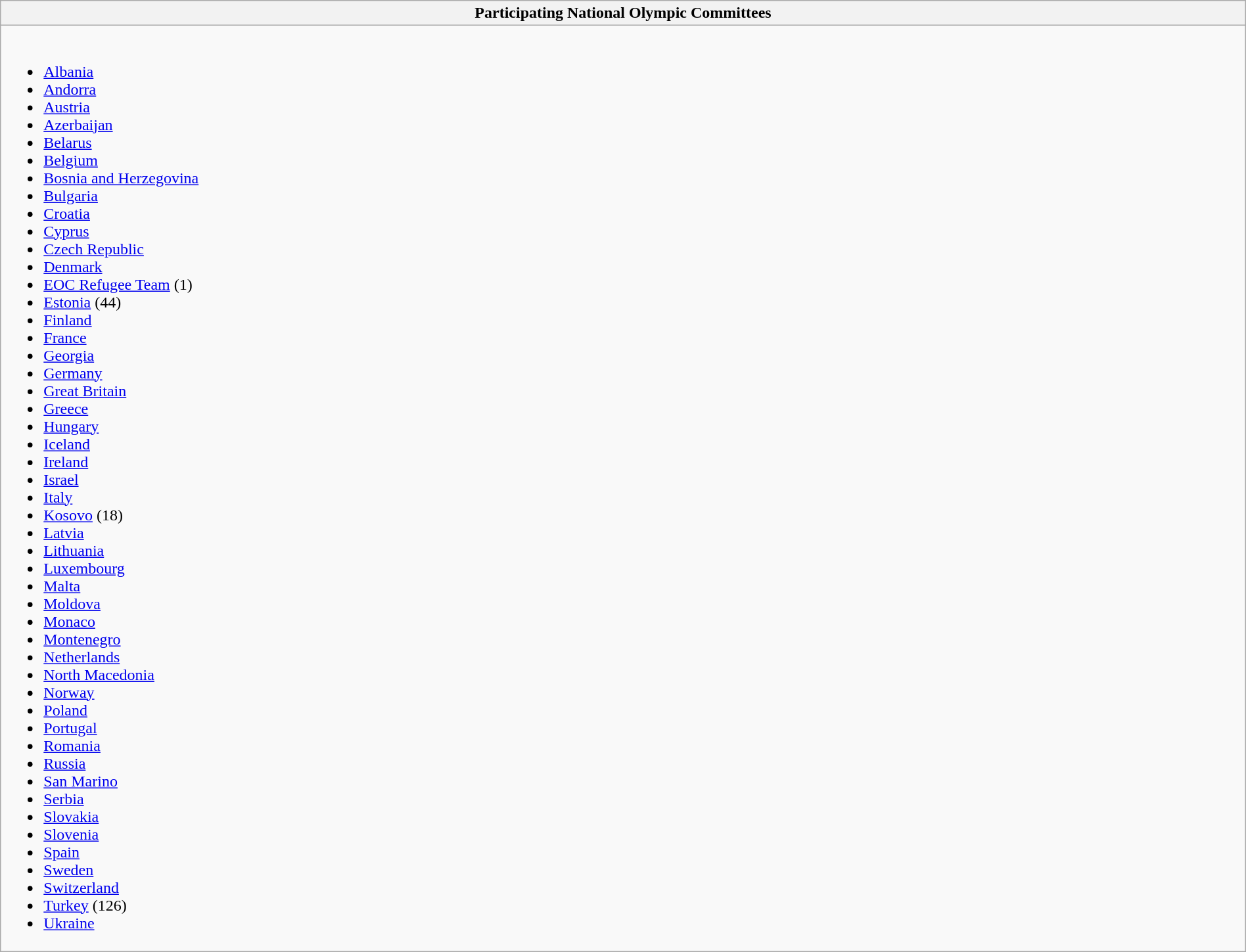<table class="wikitable collapsible" style="width:100%;">
<tr>
<th>Participating National Olympic Committees</th>
</tr>
<tr>
<td><br><ul><li> <a href='#'>Albania</a></li><li> <a href='#'>Andorra</a></li><li> <a href='#'>Austria</a></li><li> <a href='#'>Azerbaijan</a></li><li> <a href='#'>Belarus</a></li><li> <a href='#'>Belgium</a></li><li> <a href='#'>Bosnia and Herzegovina</a></li><li> <a href='#'>Bulgaria</a></li><li> <a href='#'>Croatia</a></li><li> <a href='#'>Cyprus</a></li><li> <a href='#'>Czech Republic</a></li><li> <a href='#'>Denmark</a></li><li> <a href='#'>EOC Refugee Team</a> (1)</li><li> <a href='#'>Estonia</a> (44)</li><li> <a href='#'>Finland</a></li><li> <a href='#'>France</a></li><li> <a href='#'>Georgia</a></li><li> <a href='#'>Germany</a></li><li> <a href='#'>Great Britain</a></li><li> <a href='#'>Greece</a></li><li> <a href='#'>Hungary</a></li><li> <a href='#'>Iceland</a></li><li> <a href='#'>Ireland</a></li><li> <a href='#'>Israel</a></li><li> <a href='#'>Italy</a></li><li> <a href='#'>Kosovo</a> (18)</li><li> <a href='#'>Latvia</a></li><li> <a href='#'>Lithuania</a></li><li> <a href='#'>Luxembourg</a></li><li> <a href='#'>Malta</a></li><li> <a href='#'>Moldova</a></li><li> <a href='#'>Monaco</a></li><li> <a href='#'>Montenegro</a></li><li> <a href='#'>Netherlands</a></li><li> <a href='#'>North Macedonia</a></li><li> <a href='#'>Norway</a></li><li> <a href='#'>Poland</a></li><li> <a href='#'>Portugal</a></li><li> <a href='#'>Romania</a></li><li> <a href='#'>Russia</a></li><li> <a href='#'>San Marino</a></li><li> <a href='#'>Serbia</a></li><li> <a href='#'>Slovakia</a></li><li> <a href='#'>Slovenia</a></li><li> <a href='#'>Spain</a></li><li> <a href='#'>Sweden</a></li><li> <a href='#'>Switzerland</a></li><li> <a href='#'>Turkey</a> (126)</li><li> <a href='#'>Ukraine</a></li></ul></td>
</tr>
</table>
